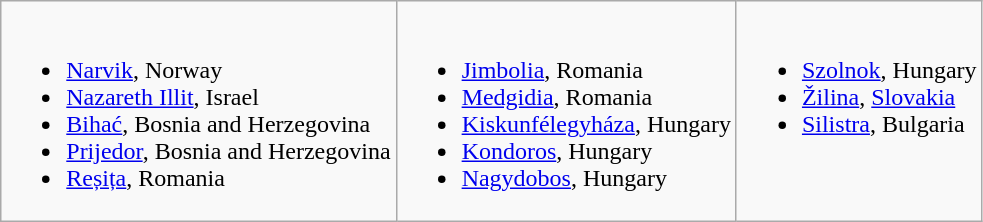<table class="wikitable">
<tr valign="top">
<td><br><ul><li> <a href='#'>Narvik</a>, Norway</li><li>  <a href='#'>Nazareth Illit</a>, Israel</li><li> <a href='#'>Bihać</a>, Bosnia and Herzegovina</li><li>  <a href='#'>Prijedor</a>, Bosnia and Herzegovina</li><li>  <a href='#'>Reșița</a>, Romania</li></ul></td>
<td><br><ul><li> <a href='#'>Jimbolia</a>, Romania</li><li> <a href='#'>Medgidia</a>, Romania</li><li> <a href='#'>Kiskunfélegyháza</a>, Hungary</li><li> <a href='#'>Kondoros</a>, Hungary</li><li> <a href='#'>Nagydobos</a>, Hungary</li></ul></td>
<td><br><ul><li> <a href='#'>Szolnok</a>, Hungary</li><li> <a href='#'>Žilina</a>, <a href='#'>Slovakia</a></li><li>   <a href='#'>Silistra</a>, Bulgaria</li></ul></td>
</tr>
</table>
